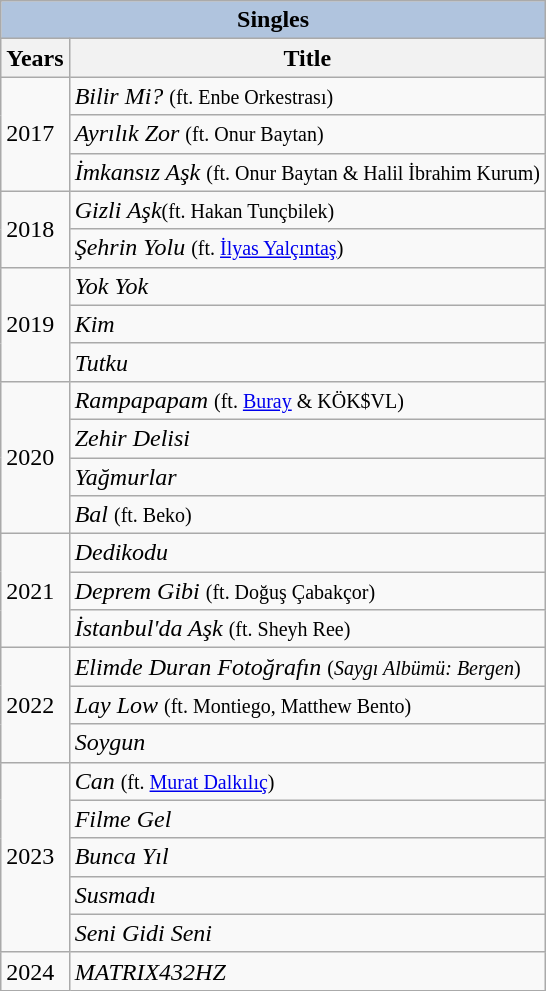<table class="wikitable" style="font-size:100%">
<tr>
<th colspan="2" style="background:LightSteelBlue">Singles</th>
</tr>
<tr>
<th>Years</th>
<th>Title</th>
</tr>
<tr>
<td rowspan="3">2017</td>
<td><em>Bilir Mi?</em> <small>(ft. Enbe Orkestrası)</small></td>
</tr>
<tr>
<td><em>Ayrılık Zor</em> <small>(ft. Onur Baytan)</small></td>
</tr>
<tr>
<td><em>İmkansız Aşk</em> <small>(ft. Onur Baytan & Halil İbrahim Kurum)</small></td>
</tr>
<tr>
<td rowspan="2">2018</td>
<td><em>Gizli Aşk</em><small>(ft. Hakan Tunçbilek)</small></td>
</tr>
<tr>
<td><em>Şehrin Yolu</em> <small>(ft. <a href='#'>İlyas Yalçıntaş</a>)</small></td>
</tr>
<tr>
<td rowspan="3">2019</td>
<td><em>Yok Yok</em></td>
</tr>
<tr>
<td><em>Kim</em></td>
</tr>
<tr>
<td><em>Tutku</em></td>
</tr>
<tr>
<td rowspan="4">2020</td>
<td><em>Rampapapam</em> <small>(ft. <a href='#'>Buray</a> & KÖK$VL)</small></td>
</tr>
<tr>
<td><em>Zehir Delisi</em></td>
</tr>
<tr>
<td><em>Yağmurlar</em></td>
</tr>
<tr>
<td><em>Bal</em> <small>(ft. Beko)</small></td>
</tr>
<tr>
<td rowspan="3">2021</td>
<td><em>Dedikodu</em></td>
</tr>
<tr>
<td><em>Deprem Gibi</em>  <small>(ft. Doğuş Çabakçor)</small></td>
</tr>
<tr>
<td><em>İstanbul'da Aşk</em> <small>(ft. Sheyh Ree)</small></td>
</tr>
<tr>
<td rowspan="3">2022</td>
<td><em>Elimde Duran Fotoğrafın</em> <small>(<em>Saygı Albümü: Bergen</em>)</small></td>
</tr>
<tr>
<td><em>Lay Low</em> <small>(ft. Montiego, Matthew Bento)</small></td>
</tr>
<tr>
<td><em>Soygun</em></td>
</tr>
<tr>
<td rowspan="5">2023</td>
<td><em>Can</em> <small>(ft. <a href='#'>Murat Dalkılıç</a>)</small></td>
</tr>
<tr>
<td><em>Filme Gel</em></td>
</tr>
<tr>
<td><em>Bunca Yıl</em></td>
</tr>
<tr>
<td><em>Susmadı</em></td>
</tr>
<tr>
<td><em>Seni Gidi Seni</em></td>
</tr>
<tr>
<td rowspan="1">2024</td>
<td><em>MATRIX432HZ</em></td>
</tr>
</table>
